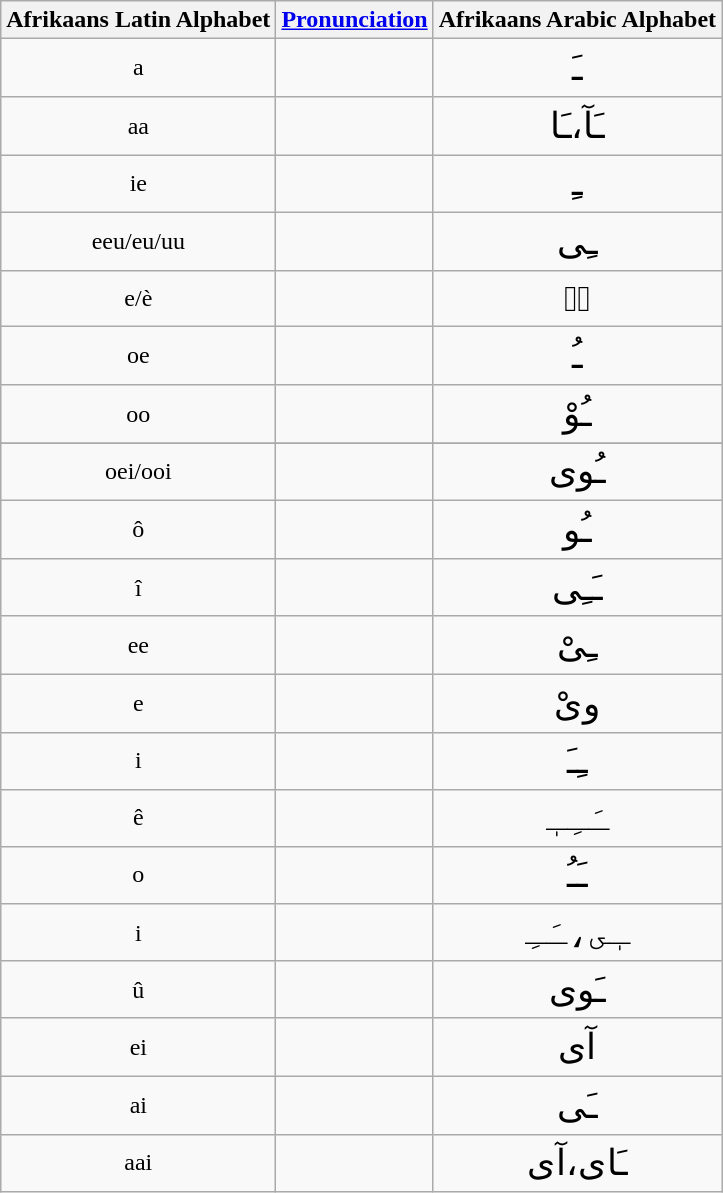<table class="wikitable" style="text-align: center;">
<tr>
<th>Afrikaans Latin Alphabet</th>
<th><a href='#'>Pronunciation</a></th>
<th>Afrikaans Arabic Alphabet</th>
</tr>
<tr>
<td>a</td>
<td></td>
<td style="font-size: 150%">ـَ</td>
</tr>
<tr>
<td>aa</td>
<td></td>
<td style="font-size: 150%">ـَآ،ـَا</td>
</tr>
<tr>
<td>ie</td>
<td></td>
<td style="font-size: 150%">ـِ</td>
</tr>
<tr>
<td>eeu/eu/uu</td>
<td></td>
<td style="font-size: 150%">ـِى</td>
</tr>
<tr>
<td>e/è</td>
<td></td>
<td style="font-size: 150%">ىٖ</td>
</tr>
<tr>
<td>oe</td>
<td></td>
<td style="font-size: 150%">ـُ</td>
</tr>
<tr>
<td>oo</td>
<td></td>
<td style="font-size: 150%">ـُوْ</td>
</tr>
<tr>
</tr>
<tr>
<td>oei/ooi</td>
<td></td>
<td style="font-size: 150%">ـُوی</td>
</tr>
<tr>
<td>ô</td>
<td></td>
<td style="font-size: 150%">ـُو</td>
</tr>
<tr>
<td>î</td>
<td></td>
<td style="font-size: 150%">ـَـِى</td>
</tr>
<tr>
<td>ee</td>
<td></td>
<td style="font-size: 150%">ـِىْ</td>
</tr>
<tr>
<td>e</td>
<td></td>
<td style="font-size: 150%">ویْ</td>
</tr>
<tr>
<td>i</td>
<td></td>
<td style="font-size: 150%">ـِـَ</td>
</tr>
<tr>
<td>ê</td>
<td></td>
<td style="font-size: 150%">ـَـِـٖ</td>
</tr>
<tr>
<td>o</td>
<td></td>
<td style="font-size: 150%">ـَـُ</td>
</tr>
<tr>
<td>i</td>
<td></td>
<td style="font-size: 150%">ـٖى،ـَـِ</td>
</tr>
<tr>
<td>û</td>
<td></td>
<td style="font-size: 150%">ـَوی</td>
</tr>
<tr>
<td>ei</td>
<td></td>
<td style="font-size: 150%">آی</td>
</tr>
<tr>
<td>ai</td>
<td></td>
<td style="font-size: 150%">ـَى</td>
</tr>
<tr>
<td>aai</td>
<td></td>
<td style="font-size: 150%">ـَای،آی</td>
</tr>
</table>
